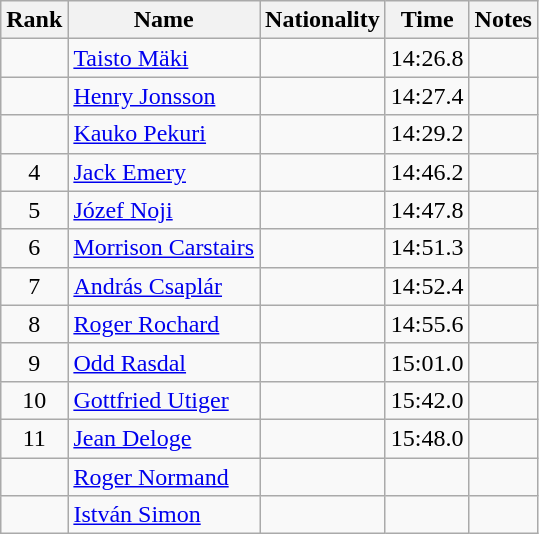<table class="wikitable sortable" style="text-align:center">
<tr>
<th>Rank</th>
<th>Name</th>
<th>Nationality</th>
<th>Time</th>
<th>Notes</th>
</tr>
<tr>
<td></td>
<td align=left><a href='#'>Taisto Mäki</a></td>
<td align=left></td>
<td>14:26.8</td>
<td></td>
</tr>
<tr>
<td></td>
<td align=left><a href='#'>Henry Jonsson</a></td>
<td align=left></td>
<td>14:27.4</td>
<td></td>
</tr>
<tr>
<td></td>
<td align=left><a href='#'>Kauko Pekuri</a></td>
<td align=left></td>
<td>14:29.2</td>
<td></td>
</tr>
<tr>
<td>4</td>
<td align=left><a href='#'>Jack Emery</a></td>
<td align=left></td>
<td>14:46.2</td>
<td></td>
</tr>
<tr>
<td>5</td>
<td align=left><a href='#'>Józef Noji</a></td>
<td align=left></td>
<td>14:47.8</td>
<td></td>
</tr>
<tr>
<td>6</td>
<td align=left><a href='#'>Morrison Carstairs</a></td>
<td align=left></td>
<td>14:51.3</td>
<td></td>
</tr>
<tr>
<td>7</td>
<td align=left><a href='#'>András Csaplár</a></td>
<td align=left></td>
<td>14:52.4</td>
<td></td>
</tr>
<tr>
<td>8</td>
<td align=left><a href='#'>Roger Rochard</a></td>
<td align=left></td>
<td>14:55.6</td>
<td></td>
</tr>
<tr>
<td>9</td>
<td align=left><a href='#'>Odd Rasdal</a></td>
<td align=left></td>
<td>15:01.0</td>
<td></td>
</tr>
<tr>
<td>10</td>
<td align=left><a href='#'>Gottfried Utiger</a></td>
<td align=left></td>
<td>15:42.0</td>
<td></td>
</tr>
<tr>
<td>11</td>
<td align=left><a href='#'>Jean Deloge</a></td>
<td align=left></td>
<td>15:48.0</td>
<td></td>
</tr>
<tr>
<td></td>
<td align=left><a href='#'>Roger Normand</a></td>
<td align=left></td>
<td></td>
<td></td>
</tr>
<tr>
<td></td>
<td align=left><a href='#'>István Simon</a></td>
<td align=left></td>
<td></td>
<td></td>
</tr>
</table>
